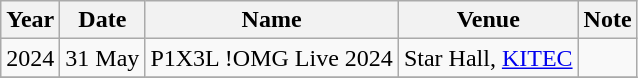<table class="wikitable plainrowheaders">
<tr>
<th scope="col">Year</th>
<th scope="col">Date</th>
<th scope="col">Name</th>
<th scope="col">Venue</th>
<th scope="col">Note</th>
</tr>
<tr>
<td>2024</td>
<td>31 May</td>
<td>P1X3L !OMG Live 2024</td>
<td>Star Hall, <a href='#'>KITEC</a></td>
<td></td>
</tr>
<tr>
</tr>
</table>
